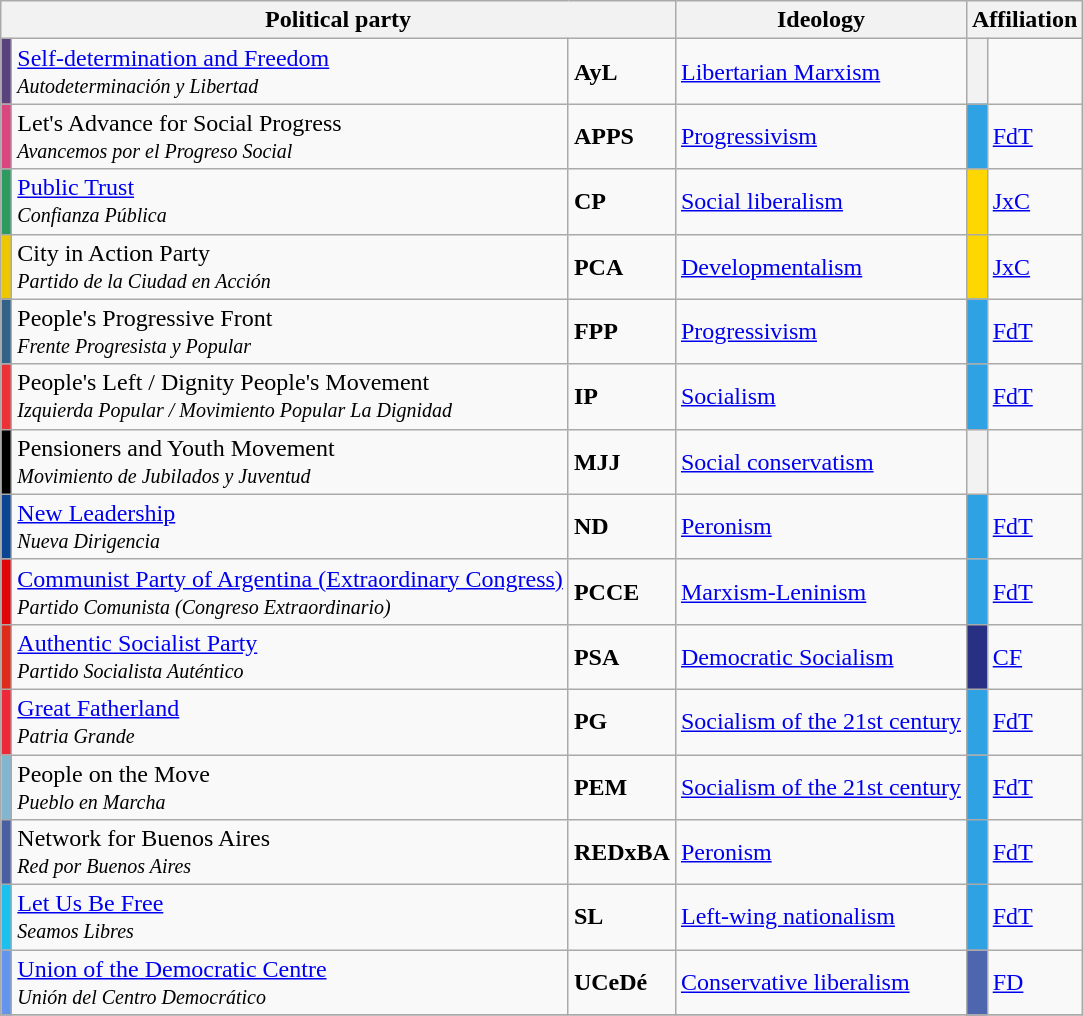<table class="wikitable sortable">
<tr>
<th colspan=3>Political party</th>
<th>Ideology</th>
<th colspan=2>Affiliation</th>
</tr>
<tr>
<th style="background:#5a427e;"></th>
<td><a href='#'>Self-determination and Freedom</a><br><small><em>Autodeterminación y Libertad</em></small></td>
<td><strong>AyL</strong></td>
<td><a href='#'>Libertarian Marxism</a></td>
<th style="background:;"></th>
<td></td>
</tr>
<tr>
<th style="background:#da4680;"></th>
<td>Let's Advance for Social Progress<br><small><em>Avancemos por el Progreso Social</em></small></td>
<td><strong>APPS</strong></td>
<td><a href='#'>Progressivism</a></td>
<th style="background:#2EA2E2;"></th>
<td><a href='#'>FdT</a></td>
</tr>
<tr>
<th style="background:#2E9A60;"></th>
<td><a href='#'>Public Trust</a><br><small><em>Confianza Pública</em></small></td>
<td><strong>CP</strong></td>
<td><a href='#'>Social liberalism</a></td>
<th style="background:#FFD700;"></th>
<td><a href='#'>JxC</a></td>
</tr>
<tr>
<th style="background:#edc702;"></th>
<td>City in Action Party<br><small><em>Partido de la Ciudad en Acción</em></small></td>
<td><strong>PCA</strong></td>
<td><a href='#'>Developmentalism</a></td>
<th style="background:#FFD700;"></th>
<td><a href='#'>JxC</a></td>
</tr>
<tr>
<th style="background:#326288;"></th>
<td>People's Progressive Front<br><small><em>Frente Progresista y Popular</em></small></td>
<td><strong>FPP</strong></td>
<td><a href='#'>Progressivism</a></td>
<th style="background:#2EA2E2;"></th>
<td><a href='#'>FdT</a></td>
</tr>
<tr>
<th style="background:#ec3237;"></th>
<td>People's Left / Dignity People's Movement<br><small><em>Izquierda Popular / Movimiento Popular La Dignidad</em></small></td>
<td><strong>IP</strong></td>
<td><a href='#'>Socialism</a></td>
<th style="background:#2EA2E2;"></th>
<td><a href='#'>FdT</a></td>
</tr>
<tr>
<th style="background:#000000;"></th>
<td>Pensioners and Youth Movement<br><small><em>Movimiento de Jubilados y Juventud</em></small></td>
<td><strong>MJJ</strong></td>
<td><a href='#'>Social conservatism</a></td>
<th style="background:;"></th>
<td></td>
</tr>
<tr>
<th style="background:#0b4592;"></th>
<td><a href='#'>New Leadership</a><br><small><em>Nueva Dirigencia</em></small></td>
<td><strong>ND</strong></td>
<td><a href='#'>Peronism</a></td>
<th style="background:#2EA2E2;"></th>
<td><a href='#'>FdT</a></td>
</tr>
<tr>
<th style="background:#e0040b;"></th>
<td><a href='#'>Communist Party of Argentina (Extraordinary Congress)</a><br><small><em>Partido Comunista (Congreso Extraordinario)</em></small></td>
<td><strong>PCCE</strong></td>
<td><a href='#'>Marxism-Leninism</a></td>
<th style="background:#2EA2E2;"></th>
<td><a href='#'>FdT</a></td>
</tr>
<tr>
<th style="background:#DD2C1A;"></th>
<td><a href='#'>Authentic Socialist Party</a><br><small><em>Partido Socialista Auténtico</em></small></td>
<td><strong>PSA</strong></td>
<td><a href='#'>Democratic Socialism</a></td>
<th style="background:#283084;"></th>
<td><a href='#'>CF</a></td>
</tr>
<tr>
<th style="background:#ED2939;"></th>
<td><a href='#'>Great Fatherland</a><br><small><em>Patria Grande</em></small></td>
<td><strong>PG</strong></td>
<td><a href='#'>Socialism of the 21st century</a></td>
<th style="background:#2EA2E2;"></th>
<td><a href='#'>FdT</a></td>
</tr>
<tr>
<th style="background:#82b6ce;"></th>
<td>People on the Move<br><small><em>Pueblo en Marcha</em></small></td>
<td><strong>PEM</strong></td>
<td><a href='#'>Socialism of the 21st century</a></td>
<th style="background:#2EA2E2;"></th>
<td><a href='#'>FdT</a></td>
</tr>
<tr>
<th style="background:#495fa2;"></th>
<td>Network for Buenos Aires<br><small><em>Red por Buenos Aires</em></small></td>
<td><strong>REDxBA</strong></td>
<td><a href='#'>Peronism</a></td>
<th style="background:#2EA2E2;"></th>
<td><a href='#'>FdT</a></td>
</tr>
<tr>
<th style="background:#1bc0ef;"></th>
<td><a href='#'>Let Us Be Free</a><br><small><em>Seamos Libres</em></small></td>
<td><strong>SL</strong></td>
<td><a href='#'>Left-wing nationalism</a></td>
<th style="background:#2EA2E2;"></th>
<td><a href='#'>FdT</a></td>
</tr>
<tr>
<th style="background:#6495ED;"></th>
<td><a href='#'>Union of the Democratic Centre</a><br><small><em>Unión del Centro Democrático</em></small></td>
<td><strong>UCeDé</strong></td>
<td><a href='#'>Conservative liberalism</a></td>
<th style="background:#4E66AD;"></th>
<td><a href='#'>FD</a></td>
</tr>
<tr>
</tr>
</table>
